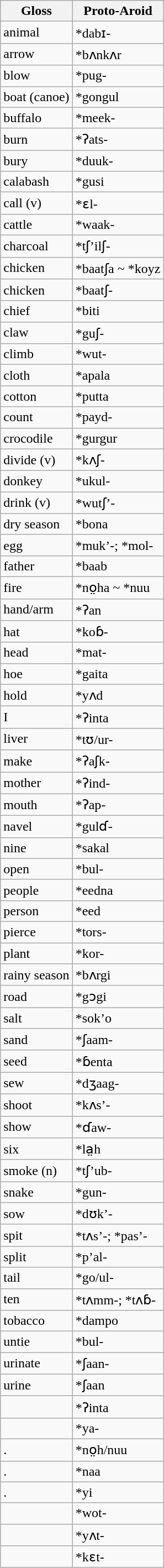<table class="wikitable sortable">
<tr>
<th>Gloss</th>
<th>Proto-Aroid</th>
</tr>
<tr>
<td>animal</td>
<td>*dabɪ-</td>
</tr>
<tr>
<td>arrow</td>
<td>*bʌnkʌr</td>
</tr>
<tr>
<td>blow</td>
<td>*pug-</td>
</tr>
<tr>
<td>boat (canoe)</td>
<td>*gongul</td>
</tr>
<tr>
<td>buffalo</td>
<td>*meek-</td>
</tr>
<tr>
<td>burn</td>
<td>*ʔats-</td>
</tr>
<tr>
<td>bury</td>
<td>*duuk-</td>
</tr>
<tr>
<td>calabash</td>
<td>*gusi</td>
</tr>
<tr>
<td>call (v)</td>
<td>*ɛl-</td>
</tr>
<tr>
<td>cattle</td>
<td>*waak-</td>
</tr>
<tr>
<td>charcoal</td>
<td>*tʃ’ilʃ-</td>
</tr>
<tr>
<td>chicken</td>
<td>*baatʃa ~ *koyz</td>
</tr>
<tr>
<td>chicken</td>
<td>*baatʃ-</td>
</tr>
<tr>
<td>chief</td>
<td>*biti</td>
</tr>
<tr>
<td>claw</td>
<td>*guʃ-</td>
</tr>
<tr>
<td>climb</td>
<td>*wut-</td>
</tr>
<tr>
<td>cloth</td>
<td>*apala</td>
</tr>
<tr>
<td>cotton</td>
<td>*putta</td>
</tr>
<tr>
<td>count</td>
<td>*payd-</td>
</tr>
<tr>
<td>crocodile</td>
<td>*gurgur</td>
</tr>
<tr>
<td>divide (v)</td>
<td>*kʌʃ-</td>
</tr>
<tr>
<td>donkey</td>
<td>*ukul-</td>
</tr>
<tr>
<td>drink (v)</td>
<td>*wutʃ’-</td>
</tr>
<tr>
<td>dry season</td>
<td>*bona</td>
</tr>
<tr>
<td>egg</td>
<td>*muk’-; *mol-</td>
</tr>
<tr>
<td>father</td>
<td>*baab</td>
</tr>
<tr>
<td>fire</td>
<td>*no̤ha ~ *nuu</td>
</tr>
<tr>
<td>hand/arm</td>
<td>*ʔan</td>
</tr>
<tr>
<td>hat</td>
<td>*koɓ-</td>
</tr>
<tr>
<td>head</td>
<td>*mat-</td>
</tr>
<tr>
<td>hoe</td>
<td>*gaita</td>
</tr>
<tr>
<td>hold</td>
<td>*yʌd</td>
</tr>
<tr>
<td>I</td>
<td>*ʔinta</td>
</tr>
<tr>
<td>liver</td>
<td>*tʊ/ur-</td>
</tr>
<tr>
<td>make</td>
<td>*ʔaʃk-</td>
</tr>
<tr>
<td>mother</td>
<td>*ʔind-</td>
</tr>
<tr>
<td>mouth</td>
<td>*ʔap-</td>
</tr>
<tr>
<td>navel</td>
<td>*gulɗ-</td>
</tr>
<tr>
<td>nine</td>
<td>*sakal</td>
</tr>
<tr>
<td>open</td>
<td>*bul-</td>
</tr>
<tr>
<td>people</td>
<td>*eedna</td>
</tr>
<tr>
<td>person</td>
<td>*eed</td>
</tr>
<tr>
<td>pierce</td>
<td>*tors-</td>
</tr>
<tr>
<td>plant</td>
<td>*kor-</td>
</tr>
<tr>
<td>rainy season</td>
<td>*bʌrgi</td>
</tr>
<tr>
<td>road</td>
<td>*gɔgi</td>
</tr>
<tr>
<td>salt</td>
<td>*sok’o</td>
</tr>
<tr>
<td>sand</td>
<td>*ʃaam-</td>
</tr>
<tr>
<td>seed</td>
<td>*ɓenta</td>
</tr>
<tr>
<td>sew</td>
<td>*dʒaag-</td>
</tr>
<tr>
<td>shoot</td>
<td>*kʌs’-</td>
</tr>
<tr>
<td>show</td>
<td>*ɗaw-</td>
</tr>
<tr>
<td>six</td>
<td>*la̤h</td>
</tr>
<tr>
<td>smoke (n)</td>
<td>*tʃ’ub-</td>
</tr>
<tr>
<td>snake</td>
<td>*gun-</td>
</tr>
<tr>
<td>sow</td>
<td>*dʊk’-</td>
</tr>
<tr>
<td>spit</td>
<td>*tʌs’-; *pas’-</td>
</tr>
<tr>
<td>split</td>
<td>*p’al-</td>
</tr>
<tr>
<td>tail</td>
<td>*go/ul-</td>
</tr>
<tr>
<td>ten</td>
<td>*tʌmm-; *tʌɓ-</td>
</tr>
<tr>
<td>tobacco</td>
<td>*dampo</td>
</tr>
<tr>
<td>untie</td>
<td>*bul-</td>
</tr>
<tr>
<td>urinate</td>
<td>*ʃaan-</td>
</tr>
<tr>
<td>urine</td>
<td>*ʃaan</td>
</tr>
<tr>
<td></td>
<td>*ʔinta</td>
</tr>
<tr>
<td></td>
<td>*ya-</td>
</tr>
<tr>
<td>.</td>
<td>*no̤h/nuu</td>
</tr>
<tr>
<td>.</td>
<td>*naa</td>
</tr>
<tr>
<td>.</td>
<td>*yi</td>
</tr>
<tr>
<td></td>
<td>*wot-</td>
</tr>
<tr>
<td></td>
<td>*yʌt-</td>
</tr>
<tr>
<td></td>
<td>*kɛt-</td>
</tr>
</table>
